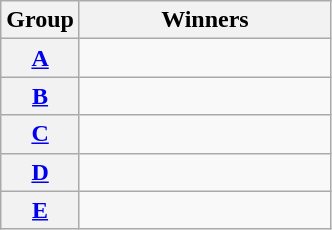<table class=wikitable>
<tr>
<th>Group</th>
<th width=160>Winners</th>
</tr>
<tr>
<th><a href='#'>A</a></th>
<td></td>
</tr>
<tr>
<th><a href='#'>B</a></th>
<td></td>
</tr>
<tr>
<th><a href='#'>C</a></th>
<td></td>
</tr>
<tr>
<th><a href='#'>D</a></th>
<td></td>
</tr>
<tr>
<th><a href='#'>E</a></th>
<td></td>
</tr>
</table>
